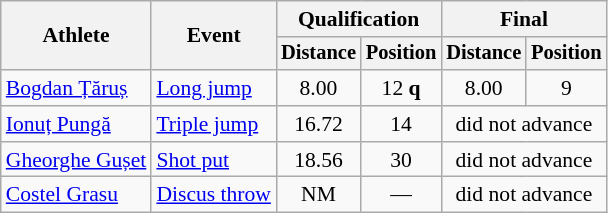<table class=wikitable style="font-size:90%">
<tr>
<th rowspan="2">Athlete</th>
<th rowspan="2">Event</th>
<th colspan="2">Qualification</th>
<th colspan="2">Final</th>
</tr>
<tr style="font-size:95%">
<th>Distance</th>
<th>Position</th>
<th>Distance</th>
<th>Position</th>
</tr>
<tr align=center>
<td align=left><a href='#'>Bogdan Țăruș</a></td>
<td align=left><a href='#'>Long jump</a></td>
<td>8.00</td>
<td>12 <strong>q</strong></td>
<td>8.00</td>
<td>9</td>
</tr>
<tr align=center>
<td align=left><a href='#'>Ionuț Pungă</a></td>
<td align=left><a href='#'>Triple jump</a></td>
<td>16.72</td>
<td>14</td>
<td colspan=2>did not advance</td>
</tr>
<tr align=center>
<td align=left><a href='#'>Gheorghe Gușet</a></td>
<td align=left><a href='#'>Shot put</a></td>
<td>18.56</td>
<td>30</td>
<td colspan=2>did not advance</td>
</tr>
<tr align=center>
<td align=left><a href='#'>Costel Grasu</a></td>
<td align=left><a href='#'>Discus throw</a></td>
<td>NM</td>
<td>—</td>
<td colspan=2>did not advance</td>
</tr>
</table>
